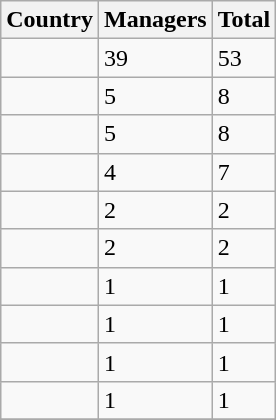<table class="sortable wikitable">
<tr>
<th>Country</th>
<th>Managers</th>
<th>Total</th>
</tr>
<tr>
<td></td>
<td>39</td>
<td>53</td>
</tr>
<tr>
<td></td>
<td>5</td>
<td>8</td>
</tr>
<tr>
<td></td>
<td>5</td>
<td>8</td>
</tr>
<tr>
<td></td>
<td>4</td>
<td>7</td>
</tr>
<tr>
<td></td>
<td>2</td>
<td>2</td>
</tr>
<tr>
<td></td>
<td>2</td>
<td>2</td>
</tr>
<tr>
<td></td>
<td>1</td>
<td>1</td>
</tr>
<tr>
<td></td>
<td>1</td>
<td>1</td>
</tr>
<tr>
<td></td>
<td>1</td>
<td>1</td>
</tr>
<tr>
<td></td>
<td>1</td>
<td>1</td>
</tr>
<tr>
</tr>
</table>
